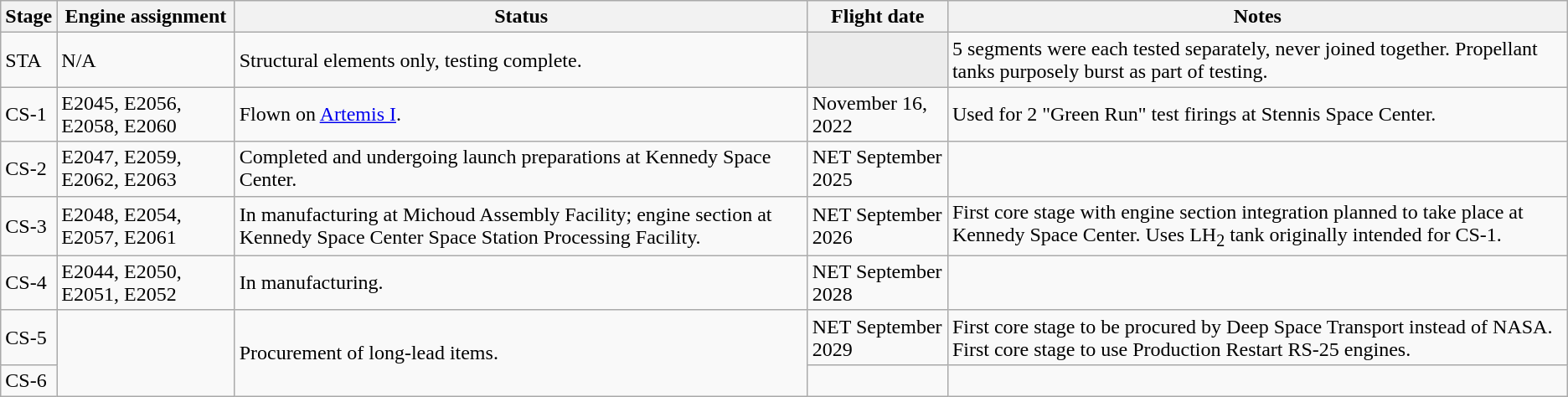<table class="wikitable">
<tr>
<th>Stage</th>
<th>Engine assignment</th>
<th>Status</th>
<th>Flight date</th>
<th>Notes</th>
</tr>
<tr>
<td>STA</td>
<td>N/A</td>
<td>Structural elements only, testing complete.</td>
<td style="background: #ECECEC;"></td>
<td>5 segments were each tested separately, never joined together. Propellant tanks purposely burst as part of testing.</td>
</tr>
<tr>
<td>CS-1</td>
<td>E2045, E2056, E2058, E2060</td>
<td>Flown on <a href='#'>Artemis I</a>.</td>
<td>November 16, 2022</td>
<td>Used for 2 "Green Run" test firings at Stennis Space Center.</td>
</tr>
<tr>
<td>CS-2</td>
<td>E2047, E2059, E2062, E2063</td>
<td>Completed and undergoing launch preparations at Kennedy Space Center.   </td>
<td>NET September 2025</td>
<td></td>
</tr>
<tr>
<td>CS-3</td>
<td>E2048, E2054, E2057, E2061</td>
<td>In manufacturing at Michoud Assembly Facility; engine section at Kennedy Space Center Space Station Processing Facility.</td>
<td>NET September 2026</td>
<td>First core stage with engine section integration planned to take place at Kennedy Space Center. Uses LH<sub>2</sub> tank originally intended for CS-1.</td>
</tr>
<tr>
<td>CS-4</td>
<td>E2044, E2050, E2051, E2052</td>
<td>In manufacturing.</td>
<td>NET September 2028</td>
<td></td>
</tr>
<tr>
<td>CS-5</td>
<td rowspan="2"></td>
<td rowspan="2">Procurement of long-lead items.</td>
<td>NET September 2029</td>
<td>First core stage to be procured by Deep Space Transport instead of NASA. First core stage to use Production Restart RS-25 engines.</td>
</tr>
<tr>
<td>CS-6</td>
<td></td>
<td></td>
</tr>
</table>
